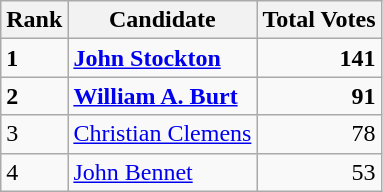<table class="wikitable">
<tr>
<th>Rank</th>
<th>Candidate</th>
<th>Total Votes</th>
</tr>
<tr>
<td><strong>1</strong></td>
<td><a href='#'><strong>John Stockton</strong></a></td>
<td style="text-align:right;"><strong>141</strong></td>
</tr>
<tr>
<td><strong>2</strong></td>
<td><strong><a href='#'>William A. Burt</a></strong></td>
<td style="text-align:right;"><strong>91</strong></td>
</tr>
<tr>
<td>3</td>
<td><a href='#'>Christian Clemens</a></td>
<td style="text-align:right;">78</td>
</tr>
<tr>
<td>4</td>
<td><a href='#'>John Bennet</a></td>
<td style="text-align:right;">53</td>
</tr>
</table>
